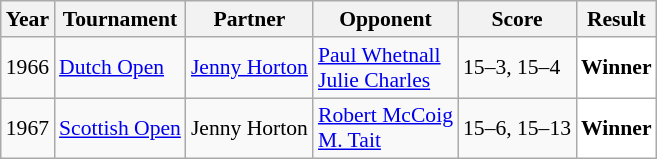<table class="sortable wikitable" style="font-size: 90%;">
<tr>
<th>Year</th>
<th>Tournament</th>
<th>Partner</th>
<th>Opponent</th>
<th>Score</th>
<th>Result</th>
</tr>
<tr>
<td align="center">1966</td>
<td align="left"><a href='#'>Dutch Open</a></td>
<td align="left"> <a href='#'>Jenny Horton</a></td>
<td align="left"> <a href='#'>Paul Whetnall</a><br> <a href='#'>Julie Charles</a></td>
<td align="left">15–3, 15–4</td>
<td style="text-align:left; background: white"> <strong>Winner</strong></td>
</tr>
<tr>
<td align="center">1967</td>
<td align="left"><a href='#'>Scottish Open</a></td>
<td align="left"> Jenny Horton</td>
<td align="left"> <a href='#'>Robert McCoig</a><br> <a href='#'>M. Tait</a></td>
<td align="left">15–6, 15–13</td>
<td style="text-align:left; background: white"> <strong>Winner</strong></td>
</tr>
</table>
